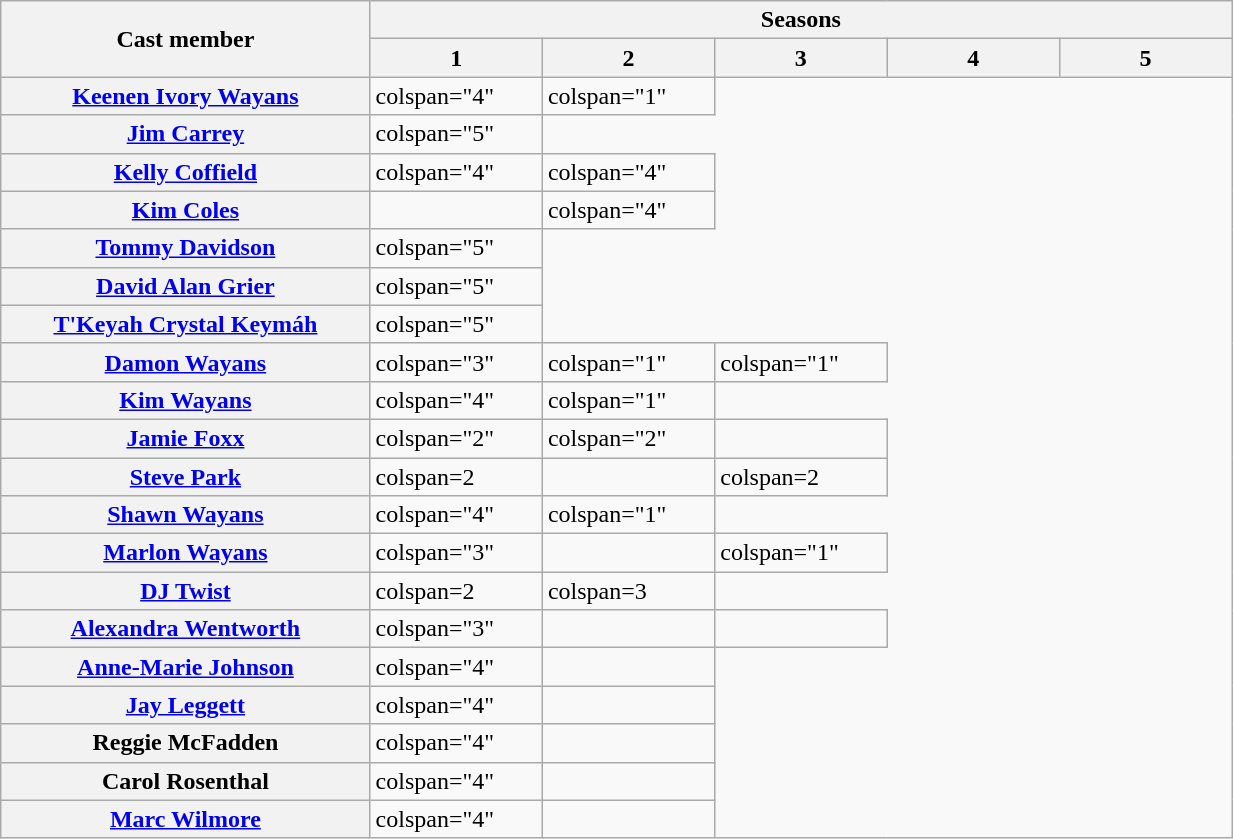<table class="wikitable plainrowheaders" width="65%">
<tr>
<th scope="col" rowspan="2">Cast member</th>
<th colspan="5">Seasons</th>
</tr>
<tr>
<th scope="col" width="14%">1</th>
<th scope="col" width="14%">2</th>
<th scope="col" width="14%">3</th>
<th scope="col" width="14%">4</th>
<th scope="col" width="14%">5</th>
</tr>
<tr>
<th scope="row"><a href='#'>Keenen Ivory Wayans</a></th>
<td>colspan="4" </td>
<td>colspan="1" </td>
</tr>
<tr>
<th scope="row"><a href='#'>Jim Carrey</a></th>
<td>colspan="5" </td>
</tr>
<tr>
<th scope="row"><a href='#'>Kelly Coffield</a></th>
<td>colspan="4" </td>
<td>colspan="4" </td>
</tr>
<tr>
<th scope="row"><a href='#'>Kim Coles</a></th>
<td></td>
<td>colspan="4" </td>
</tr>
<tr>
<th scope="row"><a href='#'>Tommy Davidson</a></th>
<td>colspan="5" </td>
</tr>
<tr>
<th scope="row"><a href='#'>David Alan Grier</a></th>
<td>colspan="5" </td>
</tr>
<tr>
<th scope="row"><a href='#'>T'Keyah Crystal Keymáh</a></th>
<td>colspan="5" </td>
</tr>
<tr>
<th scope="row"><a href='#'>Damon Wayans</a></th>
<td>colspan="3" </td>
<td>colspan="1" </td>
<td>colspan="1" </td>
</tr>
<tr>
<th scope="row"><a href='#'>Kim Wayans</a></th>
<td>colspan="4" </td>
<td>colspan="1" </td>
</tr>
<tr>
<th scope="row"><a href='#'>Jamie Foxx</a></th>
<td>colspan="2" </td>
<td>colspan="2" </td>
<td></td>
</tr>
<tr>
<th scope="row"><a href='#'>Steve Park</a></th>
<td>colspan=2 </td>
<td></td>
<td>colspan=2 </td>
</tr>
<tr>
<th scope="row"><a href='#'>Shawn Wayans</a></th>
<td>colspan="4" </td>
<td>colspan="1" </td>
</tr>
<tr>
<th scope="row"><a href='#'>Marlon Wayans</a></th>
<td>colspan="3" </td>
<td></td>
<td>colspan="1" </td>
</tr>
<tr>
<th scope="row"><a href='#'>DJ Twist</a></th>
<td>colspan=2 </td>
<td>colspan=3 </td>
</tr>
<tr>
<th scope="row"><a href='#'>Alexandra Wentworth</a></th>
<td>colspan="3" </td>
<td></td>
<td></td>
</tr>
<tr>
<th scope="row"><a href='#'>Anne-Marie Johnson</a></th>
<td>colspan="4" </td>
<td></td>
</tr>
<tr>
<th scope="row"><a href='#'>Jay Leggett</a></th>
<td>colspan="4" </td>
<td></td>
</tr>
<tr>
<th scope="row">Reggie McFadden</th>
<td>colspan="4" </td>
<td></td>
</tr>
<tr>
<th scope="row">Carol Rosenthal</th>
<td>colspan="4" </td>
<td></td>
</tr>
<tr>
<th scope="row"><a href='#'>Marc Wilmore</a></th>
<td>colspan="4" </td>
<td></td>
</tr>
</table>
